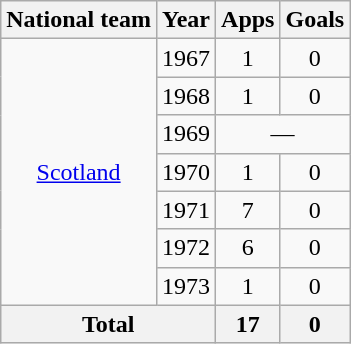<table class="wikitable" style="text-align:center">
<tr>
<th>National team</th>
<th>Year</th>
<th>Apps</th>
<th>Goals</th>
</tr>
<tr>
<td rowspan="7"><a href='#'>Scotland</a></td>
<td>1967</td>
<td>1</td>
<td>0</td>
</tr>
<tr>
<td>1968</td>
<td>1</td>
<td>0</td>
</tr>
<tr>
<td>1969</td>
<td colspan="2">—</td>
</tr>
<tr>
<td>1970</td>
<td>1</td>
<td>0</td>
</tr>
<tr>
<td>1971</td>
<td>7</td>
<td>0</td>
</tr>
<tr>
<td>1972</td>
<td>6</td>
<td>0</td>
</tr>
<tr>
<td>1973</td>
<td>1</td>
<td>0</td>
</tr>
<tr>
<th colspan="2">Total</th>
<th>17</th>
<th>0</th>
</tr>
</table>
